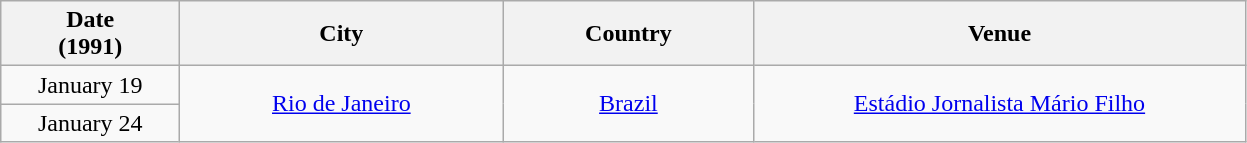<table class="wikitable sortable plainrowheaders" style="text-align:center;">
<tr>
<th scope="col" style="width:7em;">Date<br>(1991)</th>
<th scope="col" style="width:13em;">City</th>
<th scope="col" style="width:10em;">Country</th>
<th scope="col" style="width:20em;">Venue</th>
</tr>
<tr>
<td>January 19</td>
<td rowspan="2"><a href='#'>Rio de Janeiro</a></td>
<td rowspan="2"><a href='#'>Brazil</a></td>
<td rowspan="2"><a href='#'>Estádio Jornalista Mário Filho</a></td>
</tr>
<tr>
<td>January 24</td>
</tr>
</table>
